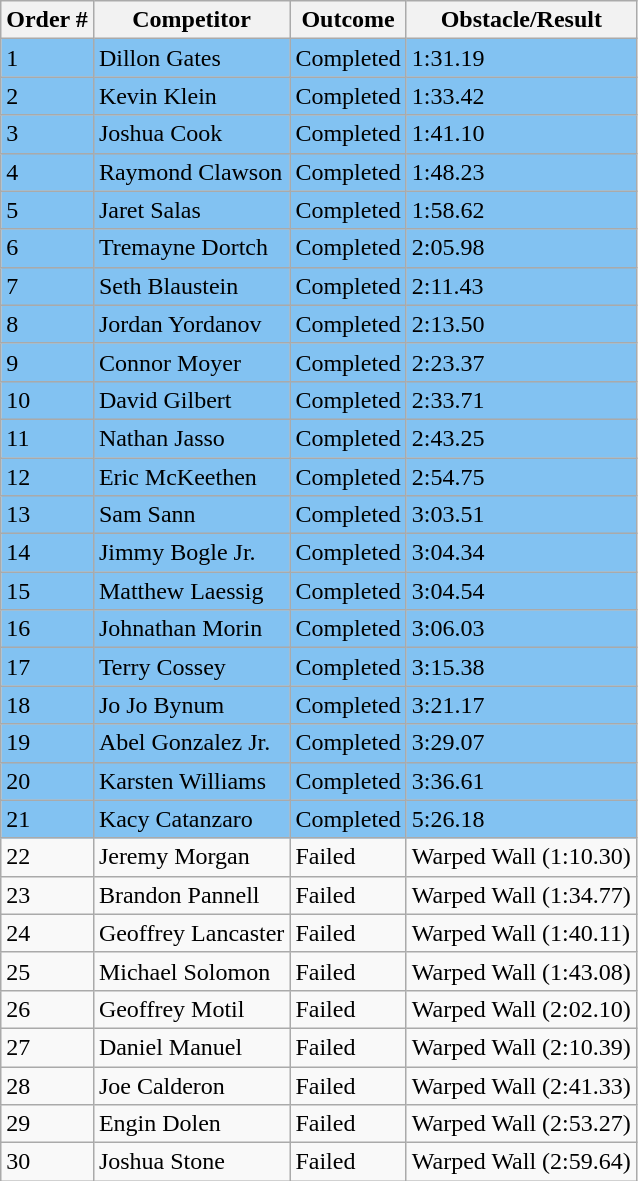<table class="wikitable sortable">
<tr>
<th>Order #</th>
<th>Competitor</th>
<th>Outcome</th>
<th>Obstacle/Result</th>
</tr>
<tr style="background-color:#82c2f2">
<td>1</td>
<td>Dillon Gates</td>
<td>Completed</td>
<td>1:31.19</td>
</tr>
<tr style="background-color:#82c2f2">
<td>2</td>
<td>Kevin Klein</td>
<td>Completed</td>
<td>1:33.42</td>
</tr>
<tr style="background-color:#82c2f2">
<td>3</td>
<td>Joshua Cook</td>
<td>Completed</td>
<td>1:41.10</td>
</tr>
<tr style="background-color:#82c2f2">
<td>4</td>
<td>Raymond Clawson</td>
<td>Completed</td>
<td>1:48.23</td>
</tr>
<tr style="background-color:#82c2f2">
<td>5</td>
<td>Jaret Salas</td>
<td>Completed</td>
<td>1:58.62</td>
</tr>
<tr style="background-color:#82c2f2">
<td>6</td>
<td>Tremayne Dortch</td>
<td>Completed</td>
<td>2:05.98</td>
</tr>
<tr style="background-color:#82c2f2">
<td>7</td>
<td>Seth Blaustein</td>
<td>Completed</td>
<td>2:11.43</td>
</tr>
<tr style="background-color:#82c2f2">
<td>8</td>
<td>Jordan Yordanov</td>
<td>Completed</td>
<td>2:13.50</td>
</tr>
<tr style="background-color:#82c2f2">
<td>9</td>
<td>Connor Moyer</td>
<td>Completed</td>
<td>2:23.37</td>
</tr>
<tr style="background-color:#82c2f2">
<td>10</td>
<td>David Gilbert</td>
<td>Completed</td>
<td>2:33.71</td>
</tr>
<tr style="background-color:#82c2f2">
<td>11</td>
<td>Nathan Jasso</td>
<td>Completed</td>
<td>2:43.25</td>
</tr>
<tr style="background-color:#82c2f2">
<td>12</td>
<td>Eric McKeethen</td>
<td>Completed</td>
<td>2:54.75</td>
</tr>
<tr style="background-color:#82c2f2">
<td>13</td>
<td>Sam Sann</td>
<td>Completed</td>
<td>3:03.51</td>
</tr>
<tr style="background-color:#82c2f2">
<td>14</td>
<td>Jimmy Bogle Jr.</td>
<td>Completed</td>
<td>3:04.34</td>
</tr>
<tr style="background-color:#82c2f2">
<td>15</td>
<td>Matthew Laessig</td>
<td>Completed</td>
<td>3:04.54</td>
</tr>
<tr style="background-color:#82c2f2">
<td>16</td>
<td>Johnathan Morin</td>
<td>Completed</td>
<td>3:06.03</td>
</tr>
<tr style="background-color:#82c2f2">
<td>17</td>
<td>Terry Cossey</td>
<td>Completed</td>
<td>3:15.38</td>
</tr>
<tr style="background-color:#82c2f2">
<td>18</td>
<td>Jo Jo Bynum</td>
<td>Completed</td>
<td>3:21.17</td>
</tr>
<tr style="background-color:#82c2f2">
<td>19</td>
<td>Abel Gonzalez Jr.</td>
<td>Completed</td>
<td>3:29.07</td>
</tr>
<tr style="background-color:#82c2f2">
<td>20</td>
<td>Karsten Williams</td>
<td>Completed</td>
<td>3:36.61</td>
</tr>
<tr style="background-color:#82c2f2">
<td>21</td>
<td>Kacy Catanzaro</td>
<td>Completed</td>
<td>5:26.18</td>
</tr>
<tr>
<td>22</td>
<td>Jeremy Morgan</td>
<td>Failed</td>
<td>Warped Wall (1:10.30)</td>
</tr>
<tr>
<td>23</td>
<td>Brandon Pannell</td>
<td>Failed</td>
<td>Warped Wall (1:34.77)</td>
</tr>
<tr>
<td>24</td>
<td>Geoffrey Lancaster</td>
<td>Failed</td>
<td>Warped Wall (1:40.11)</td>
</tr>
<tr>
<td>25</td>
<td>Michael Solomon</td>
<td>Failed</td>
<td>Warped Wall (1:43.08)</td>
</tr>
<tr>
<td>26</td>
<td>Geoffrey Motil</td>
<td>Failed</td>
<td>Warped Wall (2:02.10)</td>
</tr>
<tr>
<td>27</td>
<td>Daniel Manuel</td>
<td>Failed</td>
<td>Warped Wall (2:10.39)</td>
</tr>
<tr>
<td>28</td>
<td>Joe Calderon</td>
<td>Failed</td>
<td>Warped Wall (2:41.33)</td>
</tr>
<tr>
<td>29</td>
<td>Engin Dolen</td>
<td>Failed</td>
<td>Warped Wall (2:53.27)</td>
</tr>
<tr>
<td>30</td>
<td>Joshua Stone</td>
<td>Failed</td>
<td>Warped Wall (2:59.64)</td>
</tr>
</table>
